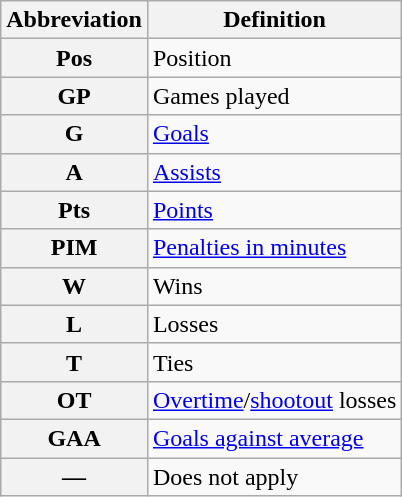<table class="wikitable">
<tr>
<th scope="col">Abbreviation</th>
<th scope="col">Definition</th>
</tr>
<tr>
<th scope="row">Pos</th>
<td>Position</td>
</tr>
<tr>
<th scope="row">GP</th>
<td>Games played</td>
</tr>
<tr>
<th scope="row">G</th>
<td><a href='#'>Goals</a></td>
</tr>
<tr>
<th scope="row">A</th>
<td><a href='#'>Assists</a></td>
</tr>
<tr>
<th scope="row">Pts</th>
<td><a href='#'>Points</a></td>
</tr>
<tr>
<th scope="row">PIM</th>
<td><a href='#'>Penalties in minutes</a></td>
</tr>
<tr>
<th scope="row">W</th>
<td>Wins</td>
</tr>
<tr>
<th scope="row">L</th>
<td>Losses</td>
</tr>
<tr>
<th scope="row">T</th>
<td>Ties</td>
</tr>
<tr>
<th scope="row">OT</th>
<td><a href='#'>Overtime</a>/<a href='#'>shootout</a> losses</td>
</tr>
<tr>
<th scope="row">GAA</th>
<td><a href='#'>Goals against average</a></td>
</tr>
<tr>
<th scope="row">—</th>
<td>Does not apply</td>
</tr>
</table>
